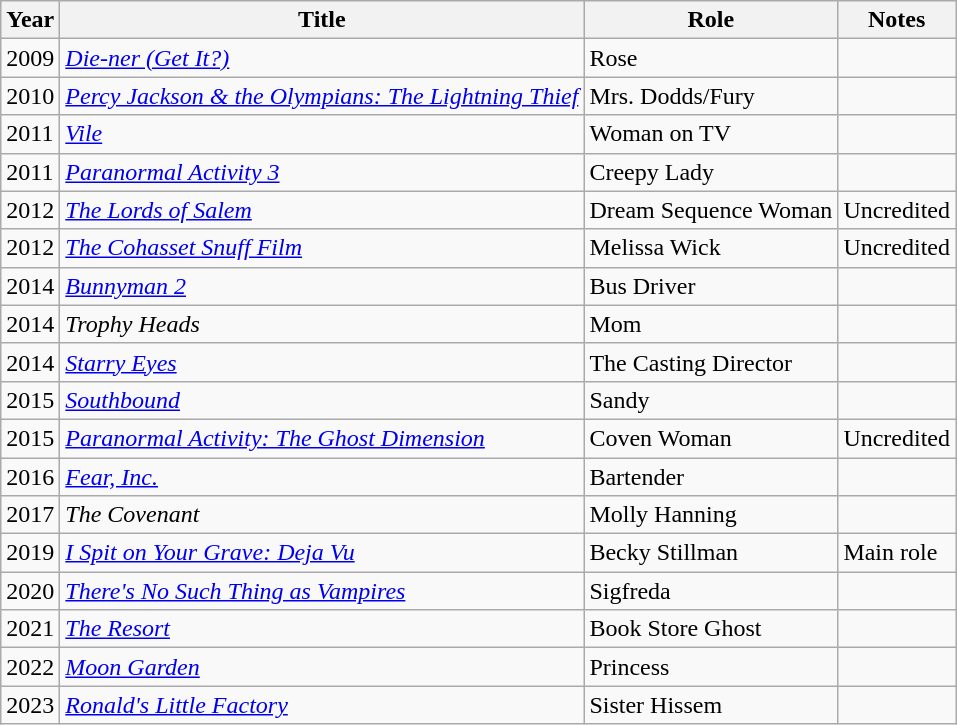<table class="wikitable">
<tr>
<th>Year</th>
<th>Title</th>
<th>Role</th>
<th>Notes</th>
</tr>
<tr>
<td>2009</td>
<td><em><a href='#'>Die-ner (Get It?)</a></em></td>
<td>Rose</td>
<td></td>
</tr>
<tr>
<td>2010</td>
<td><em><a href='#'>Percy Jackson & the Olympians: The Lightning Thief</a></em></td>
<td>Mrs. Dodds/Fury</td>
<td></td>
</tr>
<tr>
<td>2011</td>
<td><em><a href='#'>Vile</a></em></td>
<td>Woman on TV</td>
<td></td>
</tr>
<tr>
<td>2011</td>
<td><em><a href='#'>Paranormal Activity 3</a></em></td>
<td>Creepy Lady</td>
<td></td>
</tr>
<tr>
<td>2012</td>
<td><em><a href='#'>The Lords of Salem</a></em></td>
<td>Dream Sequence Woman</td>
<td>Uncredited</td>
</tr>
<tr>
<td>2012</td>
<td><em><a href='#'>The Cohasset Snuff Film</a></em></td>
<td>Melissa Wick</td>
<td>Uncredited</td>
</tr>
<tr>
<td>2014</td>
<td><em><a href='#'>Bunnyman 2</a></em></td>
<td>Bus Driver</td>
<td></td>
</tr>
<tr>
<td>2014</td>
<td><em>Trophy Heads</em></td>
<td>Mom</td>
<td></td>
</tr>
<tr>
<td>2014</td>
<td><em><a href='#'>Starry Eyes</a></em></td>
<td>The Casting Director</td>
<td></td>
</tr>
<tr>
<td>2015</td>
<td><em><a href='#'>Southbound</a></em></td>
<td>Sandy</td>
<td></td>
</tr>
<tr>
<td>2015</td>
<td><em><a href='#'>Paranormal Activity: The Ghost Dimension</a></em></td>
<td>Coven Woman</td>
<td>Uncredited</td>
</tr>
<tr>
<td>2016</td>
<td><em><a href='#'>Fear, Inc.</a></em></td>
<td>Bartender</td>
<td></td>
</tr>
<tr>
<td>2017</td>
<td><em>The Covenant</em></td>
<td>Molly Hanning</td>
<td></td>
</tr>
<tr>
<td>2019</td>
<td><em><a href='#'>I Spit on Your Grave: Deja Vu</a></em></td>
<td>Becky Stillman</td>
<td>Main role</td>
</tr>
<tr>
<td>2020</td>
<td><em><a href='#'>There's No Such Thing as Vampires</a></em></td>
<td>Sigfreda</td>
<td></td>
</tr>
<tr>
<td>2021</td>
<td><em><a href='#'>The Resort</a></em></td>
<td>Book Store Ghost</td>
<td></td>
</tr>
<tr>
<td>2022</td>
<td><em><a href='#'>Moon Garden</a></em></td>
<td>Princess</td>
<td></td>
</tr>
<tr>
<td>2023</td>
<td><em><a href='#'>Ronald's Little Factory</a></em></td>
<td>Sister Hissem</td>
<td></td>
</tr>
</table>
